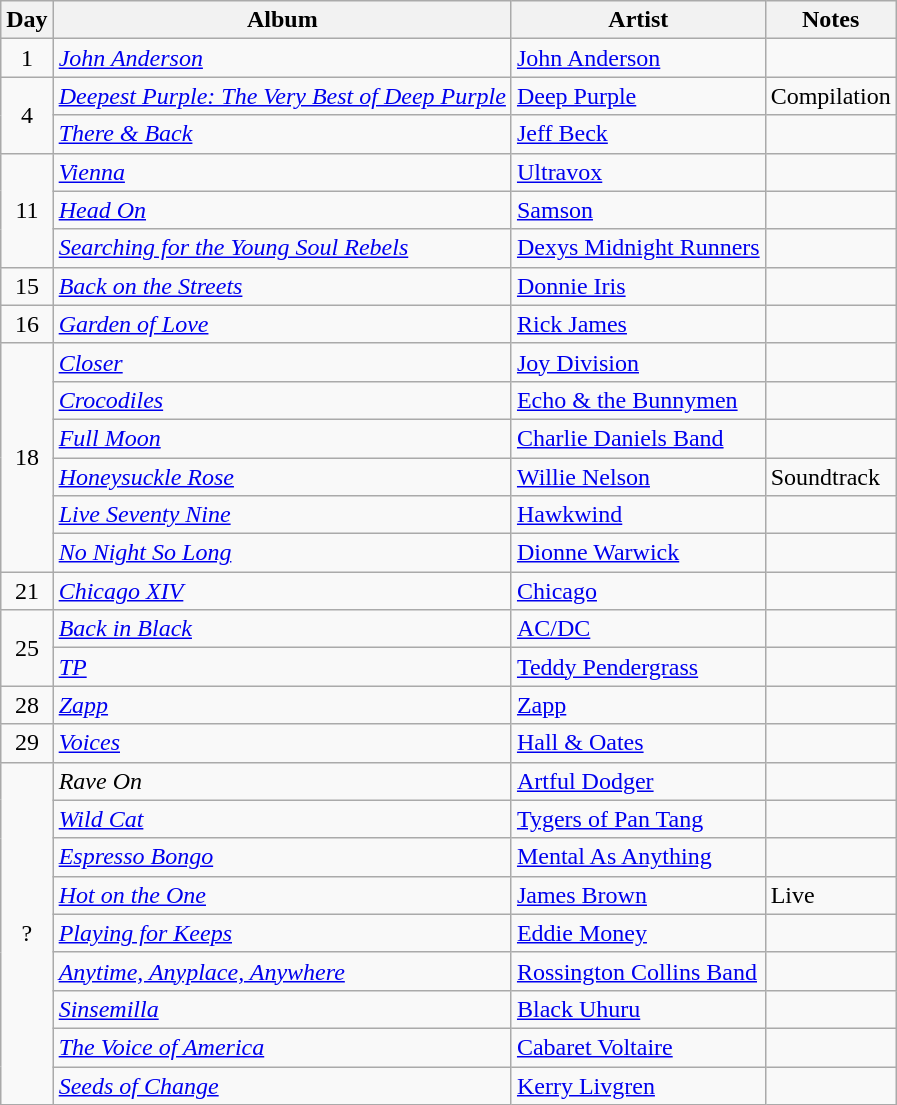<table class="wikitable">
<tr>
<th>Day</th>
<th>Album</th>
<th>Artist</th>
<th>Notes</th>
</tr>
<tr>
<td rowspan="1" align="center">1</td>
<td><em><a href='#'>John Anderson</a></em></td>
<td><a href='#'>John Anderson</a></td>
<td></td>
</tr>
<tr>
<td rowspan="2" align="center">4</td>
<td><em><a href='#'>Deepest Purple: The Very Best of Deep Purple</a></em></td>
<td><a href='#'>Deep Purple</a></td>
<td>Compilation</td>
</tr>
<tr>
<td><em><a href='#'>There & Back</a></em></td>
<td><a href='#'>Jeff Beck</a></td>
<td></td>
</tr>
<tr>
<td rowspan="3" align="center">11</td>
<td><em><a href='#'>Vienna</a></em></td>
<td><a href='#'>Ultravox</a></td>
<td></td>
</tr>
<tr>
<td><em><a href='#'>Head On</a></em></td>
<td><a href='#'>Samson</a></td>
<td></td>
</tr>
<tr>
<td><em><a href='#'>Searching for the Young Soul Rebels</a></em></td>
<td><a href='#'>Dexys Midnight Runners</a></td>
<td></td>
</tr>
<tr>
<td rowspan="1" align="center">15</td>
<td><em><a href='#'>Back on the Streets</a></em></td>
<td><a href='#'>Donnie Iris</a></td>
<td></td>
</tr>
<tr>
<td rowspan="1" align="center">16</td>
<td><em><a href='#'>Garden of Love</a></em></td>
<td><a href='#'>Rick James</a></td>
<td></td>
</tr>
<tr>
<td rowspan="6" align="center">18</td>
<td><em><a href='#'>Closer</a></em></td>
<td><a href='#'>Joy Division</a></td>
<td></td>
</tr>
<tr>
<td><em><a href='#'>Crocodiles</a></em></td>
<td><a href='#'>Echo & the Bunnymen</a></td>
<td></td>
</tr>
<tr>
<td><em><a href='#'>Full Moon</a></em></td>
<td><a href='#'>Charlie Daniels Band</a></td>
<td></td>
</tr>
<tr>
<td><em><a href='#'>Honeysuckle Rose</a></em></td>
<td><a href='#'>Willie Nelson</a></td>
<td>Soundtrack</td>
</tr>
<tr>
<td><em><a href='#'>Live Seventy Nine</a></em></td>
<td><a href='#'>Hawkwind</a></td>
<td></td>
</tr>
<tr>
<td><em><a href='#'>No Night So Long</a></em></td>
<td><a href='#'>Dionne Warwick</a></td>
<td></td>
</tr>
<tr>
<td rowspan="1" align="center">21</td>
<td><em><a href='#'>Chicago XIV</a></em></td>
<td><a href='#'>Chicago</a></td>
<td></td>
</tr>
<tr>
<td rowspan="2" align="center">25</td>
<td><em><a href='#'>Back in Black</a></em></td>
<td><a href='#'>AC/DC</a></td>
<td></td>
</tr>
<tr>
<td><em><a href='#'>TP</a></em></td>
<td><a href='#'>Teddy Pendergrass</a></td>
<td></td>
</tr>
<tr>
<td rowspan="1" align="center">28</td>
<td><em><a href='#'>Zapp</a></em></td>
<td><a href='#'>Zapp</a></td>
<td></td>
</tr>
<tr>
<td rowspan="1" align="center">29</td>
<td><em><a href='#'>Voices</a></em></td>
<td><a href='#'>Hall & Oates</a></td>
<td></td>
</tr>
<tr>
<td rowspan="9" align="center">?</td>
<td><em>Rave On</em></td>
<td><a href='#'>Artful Dodger</a></td>
<td></td>
</tr>
<tr>
<td><em><a href='#'>Wild Cat</a></em></td>
<td><a href='#'>Tygers of Pan Tang</a></td>
<td></td>
</tr>
<tr>
<td><em><a href='#'>Espresso Bongo</a></em></td>
<td><a href='#'>Mental As Anything</a></td>
<td></td>
</tr>
<tr>
<td><em><a href='#'>Hot on the One</a></em></td>
<td><a href='#'>James Brown</a></td>
<td>Live</td>
</tr>
<tr>
<td><em><a href='#'>Playing for Keeps</a></em></td>
<td><a href='#'>Eddie Money</a></td>
<td></td>
</tr>
<tr>
<td><em><a href='#'>Anytime, Anyplace, Anywhere</a></em></td>
<td><a href='#'>Rossington Collins Band</a></td>
<td></td>
</tr>
<tr>
<td><em><a href='#'>Sinsemilla</a></em></td>
<td><a href='#'>Black Uhuru</a></td>
<td></td>
</tr>
<tr>
<td><em><a href='#'>The Voice of America</a></em></td>
<td><a href='#'>Cabaret Voltaire</a></td>
<td></td>
</tr>
<tr>
<td><em><a href='#'>Seeds of Change</a></em></td>
<td><a href='#'>Kerry Livgren</a></td>
<td></td>
</tr>
</table>
